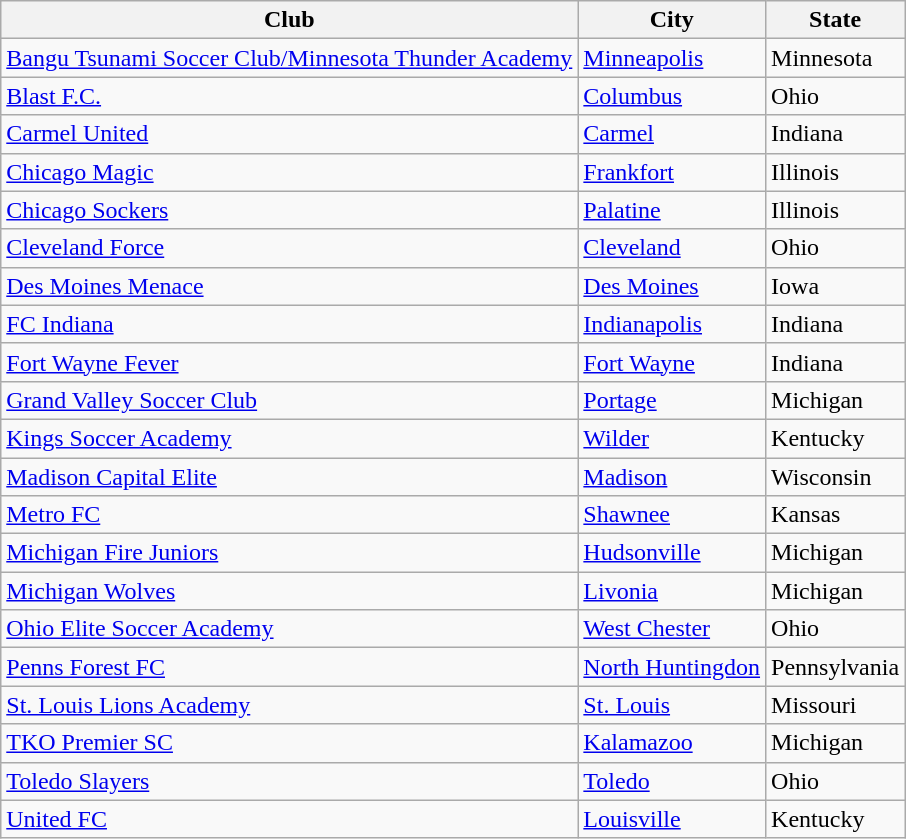<table class="wikitable">
<tr>
<th>Club</th>
<th>City</th>
<th>State</th>
</tr>
<tr>
<td><a href='#'>Bangu Tsunami Soccer Club/Minnesota Thunder Academy</a></td>
<td><a href='#'>Minneapolis</a></td>
<td>Minnesota</td>
</tr>
<tr>
<td><a href='#'>Blast F.C.</a></td>
<td><a href='#'>Columbus</a></td>
<td>Ohio</td>
</tr>
<tr>
<td><a href='#'>Carmel United</a></td>
<td><a href='#'>Carmel</a></td>
<td>Indiana</td>
</tr>
<tr>
<td><a href='#'>Chicago Magic</a></td>
<td><a href='#'>Frankfort</a></td>
<td>Illinois</td>
</tr>
<tr>
<td><a href='#'>Chicago Sockers</a></td>
<td><a href='#'>Palatine</a></td>
<td>Illinois</td>
</tr>
<tr>
<td><a href='#'>Cleveland Force</a></td>
<td><a href='#'>Cleveland</a></td>
<td>Ohio</td>
</tr>
<tr>
<td><a href='#'>Des Moines Menace</a></td>
<td><a href='#'>Des Moines</a></td>
<td>Iowa</td>
</tr>
<tr>
<td><a href='#'>FC Indiana</a></td>
<td><a href='#'>Indianapolis</a></td>
<td>Indiana</td>
</tr>
<tr>
<td><a href='#'>Fort Wayne Fever</a></td>
<td><a href='#'>Fort Wayne</a></td>
<td>Indiana</td>
</tr>
<tr>
<td><a href='#'>Grand Valley Soccer Club</a></td>
<td><a href='#'>Portage</a></td>
<td>Michigan</td>
</tr>
<tr>
<td><a href='#'>Kings Soccer Academy</a></td>
<td><a href='#'>Wilder</a></td>
<td>Kentucky</td>
</tr>
<tr>
<td><a href='#'>Madison Capital Elite</a></td>
<td><a href='#'>Madison</a></td>
<td>Wisconsin</td>
</tr>
<tr>
<td><a href='#'>Metro FC</a></td>
<td><a href='#'>Shawnee</a></td>
<td>Kansas</td>
</tr>
<tr>
<td><a href='#'>Michigan Fire Juniors</a></td>
<td><a href='#'>Hudsonville</a></td>
<td>Michigan</td>
</tr>
<tr>
<td><a href='#'>Michigan Wolves</a></td>
<td><a href='#'>Livonia</a></td>
<td>Michigan</td>
</tr>
<tr>
<td><a href='#'>Ohio Elite Soccer Academy</a></td>
<td><a href='#'>West Chester</a></td>
<td>Ohio</td>
</tr>
<tr>
<td><a href='#'>Penns Forest FC</a></td>
<td><a href='#'>North Huntingdon</a></td>
<td>Pennsylvania</td>
</tr>
<tr>
<td><a href='#'>St. Louis Lions Academy</a></td>
<td><a href='#'>St. Louis</a></td>
<td>Missouri</td>
</tr>
<tr>
<td><a href='#'>TKO Premier SC</a></td>
<td><a href='#'>Kalamazoo</a></td>
<td>Michigan</td>
</tr>
<tr>
<td><a href='#'>Toledo Slayers</a></td>
<td><a href='#'>Toledo</a></td>
<td>Ohio</td>
</tr>
<tr>
<td><a href='#'>United FC</a></td>
<td><a href='#'>Louisville</a></td>
<td>Kentucky</td>
</tr>
</table>
